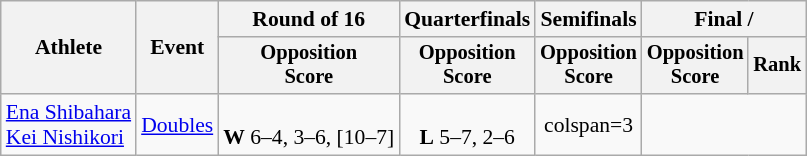<table class=wikitable style=font-size:90%>
<tr>
<th rowspan=2>Athlete</th>
<th rowspan=2>Event</th>
<th>Round of 16</th>
<th>Quarterfinals</th>
<th>Semifinals</th>
<th colspan=2>Final / </th>
</tr>
<tr style=font-size:95%>
<th>Opposition<br>Score</th>
<th>Opposition<br>Score</th>
<th>Opposition<br>Score</th>
<th>Opposition<br>Score</th>
<th>Rank</th>
</tr>
<tr align=center>
<td align=left><a href='#'>Ena Shibahara</a><br><a href='#'>Kei Nishikori</a></td>
<td align=left><a href='#'>Doubles</a></td>
<td><br><strong>W</strong> 6–4, 3–6, [10–7]</td>
<td><br><strong>L</strong> 5–7, 2–6</td>
<td>colspan=3</td>
</tr>
</table>
